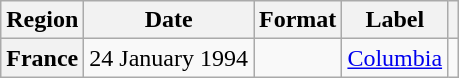<table class="wikitable plainrowheaders">
<tr>
<th scope="col">Region</th>
<th scope="col">Date</th>
<th scope="col">Format</th>
<th scope="col">Label</th>
<th scope="col"></th>
</tr>
<tr>
<th scope="row">France</th>
<td>24 January 1994</td>
<td></td>
<td><a href='#'>Columbia</a></td>
<td align="center"></td>
</tr>
</table>
